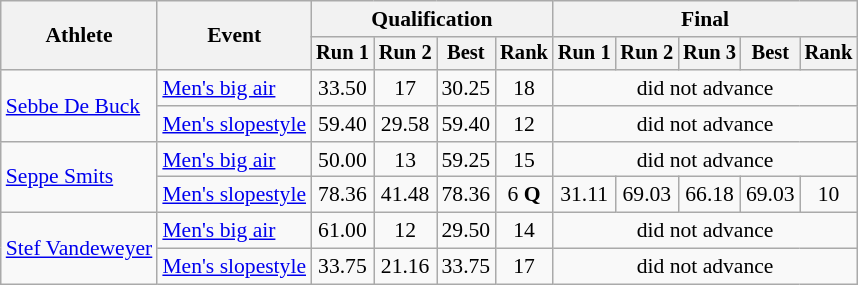<table class="wikitable" style="font-size:90%">
<tr>
<th rowspan="2">Athlete</th>
<th rowspan="2">Event</th>
<th colspan="4">Qualification</th>
<th colspan="5">Final</th>
</tr>
<tr style="font-size:95%">
<th>Run 1</th>
<th>Run 2</th>
<th>Best</th>
<th>Rank</th>
<th>Run 1</th>
<th>Run 2</th>
<th>Run 3</th>
<th>Best</th>
<th>Rank</th>
</tr>
<tr align=center>
<td align=left rowspan=2><a href='#'>Sebbe De Buck</a></td>
<td align=left><a href='#'>Men's big air</a></td>
<td>33.50</td>
<td>17</td>
<td>30.25</td>
<td>18</td>
<td colspan=5>did not advance</td>
</tr>
<tr align=center>
<td align=left><a href='#'>Men's slopestyle</a></td>
<td>59.40</td>
<td>29.58</td>
<td>59.40</td>
<td>12</td>
<td colspan=5>did not advance</td>
</tr>
<tr align=center>
<td align=left rowspan=2><a href='#'>Seppe Smits</a></td>
<td align=left><a href='#'>Men's big air</a></td>
<td>50.00</td>
<td>13</td>
<td>59.25</td>
<td>15</td>
<td colspan=5>did not advance</td>
</tr>
<tr align=center>
<td align=left><a href='#'>Men's slopestyle</a></td>
<td>78.36</td>
<td>41.48</td>
<td>78.36</td>
<td>6 <strong>Q</strong></td>
<td>31.11</td>
<td>69.03</td>
<td>66.18</td>
<td>69.03</td>
<td>10</td>
</tr>
<tr align=center>
<td align=left rowspan=2><a href='#'>Stef Vandeweyer</a></td>
<td align=left><a href='#'>Men's big air</a></td>
<td>61.00</td>
<td>12</td>
<td>29.50</td>
<td>14</td>
<td colspan=5>did not advance</td>
</tr>
<tr align=center>
<td align=left><a href='#'>Men's slopestyle</a></td>
<td>33.75</td>
<td>21.16</td>
<td>33.75</td>
<td>17</td>
<td colspan=5>did not advance</td>
</tr>
</table>
